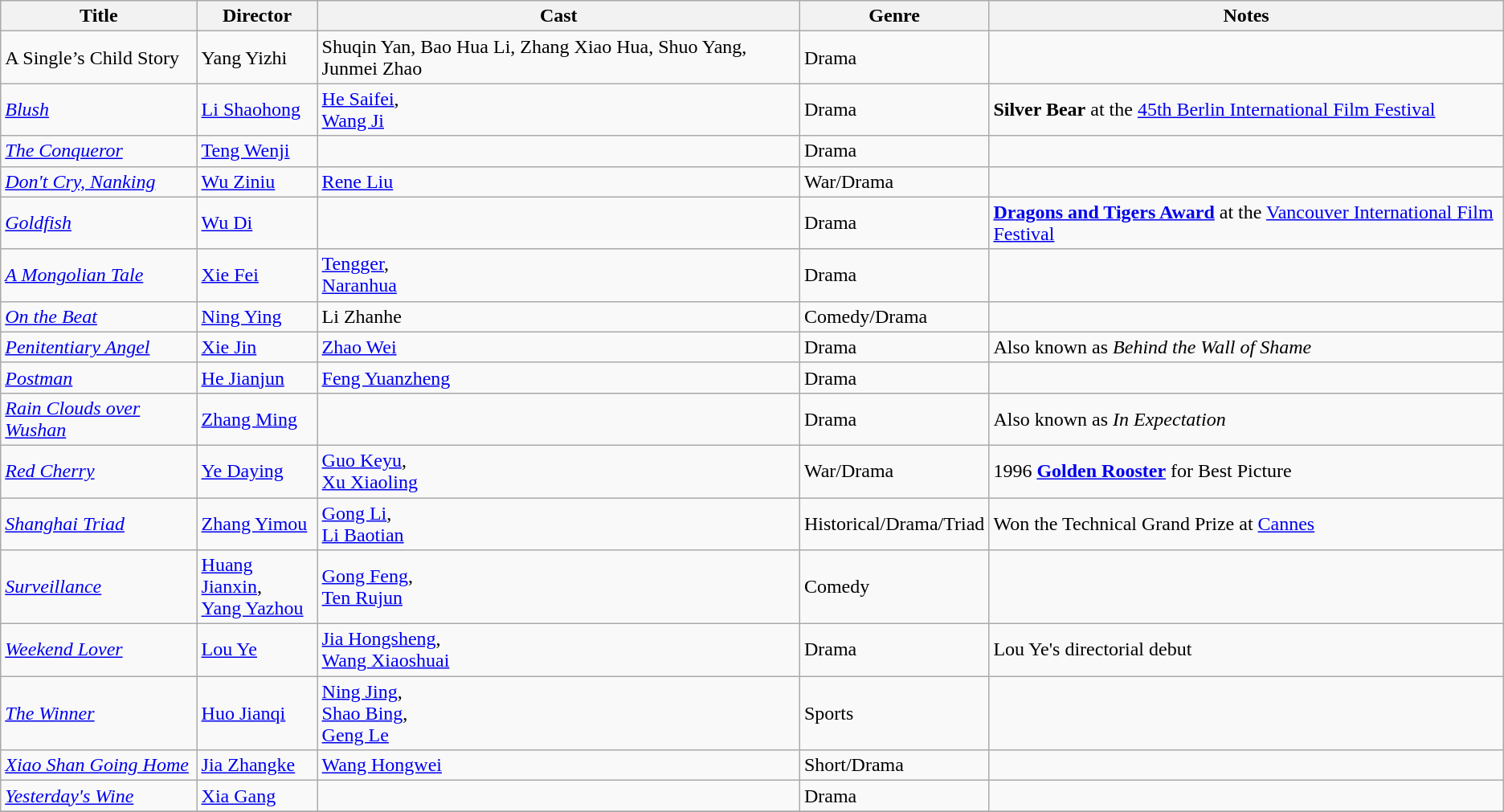<table class="wikitable sortable">
<tr>
<th>Title</th>
<th>Director</th>
<th>Cast</th>
<th>Genre</th>
<th>Notes</th>
</tr>
<tr>
<td>A Single’s Child Story</td>
<td>Yang Yizhi</td>
<td>Shuqin Yan, Bao Hua Li, Zhang Xiao Hua, Shuo Yang, Junmei Zhao</td>
<td>Drama</td>
<td></td>
</tr>
<tr>
<td><em><a href='#'>Blush</a></em></td>
<td><a href='#'>Li Shaohong</a></td>
<td><a href='#'>He Saifei</a>,<br><a href='#'>Wang Ji</a></td>
<td>Drama</td>
<td><strong>Silver Bear</strong> at the <a href='#'>45th Berlin International Film Festival</a></td>
</tr>
<tr>
<td><em><a href='#'>The Conqueror</a></em></td>
<td><a href='#'>Teng Wenji</a></td>
<td></td>
<td>Drama</td>
<td></td>
</tr>
<tr>
<td><em><a href='#'>Don't Cry, Nanking</a></em></td>
<td><a href='#'>Wu Ziniu</a></td>
<td><a href='#'>Rene Liu</a></td>
<td>War/Drama</td>
<td></td>
</tr>
<tr>
<td><em><a href='#'>Goldfish</a></em></td>
<td><a href='#'>Wu Di</a></td>
<td></td>
<td>Drama</td>
<td><strong><a href='#'>Dragons and Tigers Award</a></strong> at the <a href='#'>Vancouver International Film Festival</a></td>
</tr>
<tr>
<td><em><a href='#'>A Mongolian Tale</a></em></td>
<td><a href='#'>Xie Fei</a></td>
<td><a href='#'>Tengger</a>,<br><a href='#'>Naranhua</a></td>
<td>Drama</td>
<td></td>
</tr>
<tr>
<td><em><a href='#'>On the Beat</a></em></td>
<td><a href='#'>Ning Ying</a></td>
<td>Li Zhanhe</td>
<td>Comedy/Drama</td>
<td></td>
</tr>
<tr>
<td><em><a href='#'>Penitentiary Angel</a></em></td>
<td><a href='#'>Xie Jin</a></td>
<td><a href='#'>Zhao Wei</a></td>
<td>Drama</td>
<td>Also known as <em>Behind the Wall of Shame</em></td>
</tr>
<tr>
<td><em><a href='#'>Postman</a></em></td>
<td><a href='#'>He Jianjun</a></td>
<td><a href='#'>Feng Yuanzheng</a></td>
<td>Drama</td>
<td></td>
</tr>
<tr>
<td><em><a href='#'>Rain Clouds over Wushan</a></em></td>
<td><a href='#'>Zhang Ming</a></td>
<td></td>
<td>Drama</td>
<td>Also known as <em>In Expectation</em></td>
</tr>
<tr>
<td><em><a href='#'>Red Cherry</a></em></td>
<td><a href='#'>Ye Daying</a></td>
<td><a href='#'>Guo Keyu</a>,<br><a href='#'>Xu Xiaoling</a></td>
<td>War/Drama</td>
<td>1996 <strong><a href='#'>Golden Rooster</a></strong> for Best Picture</td>
</tr>
<tr>
<td><em><a href='#'>Shanghai Triad</a></em></td>
<td><a href='#'>Zhang Yimou</a></td>
<td><a href='#'>Gong Li</a>,<br><a href='#'>Li Baotian</a></td>
<td>Historical/Drama/Triad</td>
<td>Won the Technical Grand Prize at <a href='#'>Cannes</a></td>
</tr>
<tr>
<td><em><a href='#'>Surveillance</a></em></td>
<td><a href='#'>Huang Jianxin</a>,<br><a href='#'>Yang Yazhou</a></td>
<td><a href='#'>Gong Feng</a>,<br><a href='#'>Ten Rujun</a></td>
<td>Comedy</td>
<td></td>
</tr>
<tr>
<td><em><a href='#'>Weekend Lover</a></em></td>
<td><a href='#'>Lou Ye</a></td>
<td><a href='#'>Jia Hongsheng</a>,<br><a href='#'>Wang Xiaoshuai</a></td>
<td>Drama</td>
<td>Lou Ye's directorial debut</td>
</tr>
<tr>
<td><em><a href='#'>The Winner</a></em></td>
<td><a href='#'>Huo Jianqi</a></td>
<td><a href='#'>Ning Jing</a>,<br><a href='#'>Shao Bing</a>,<br><a href='#'>Geng Le</a></td>
<td>Sports</td>
<td></td>
</tr>
<tr>
<td><em><a href='#'>Xiao Shan Going Home</a></em></td>
<td><a href='#'>Jia Zhangke</a></td>
<td><a href='#'>Wang Hongwei</a></td>
<td>Short/Drama</td>
<td></td>
</tr>
<tr>
<td><em><a href='#'>Yesterday's Wine</a></em></td>
<td><a href='#'>Xia Gang</a></td>
<td></td>
<td>Drama</td>
<td></td>
</tr>
<tr>
</tr>
</table>
